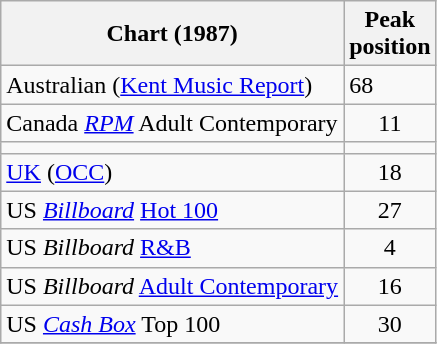<table class="wikitable sortable">
<tr>
<th align="left">Chart (1987)</th>
<th align="left">Peak<br>position</th>
</tr>
<tr>
<td>Australian (<a href='#'>Kent Music Report</a>)</td>
<td>68</td>
</tr>
<tr>
<td>Canada <em><a href='#'>RPM</a></em> Adult Contemporary</td>
<td style="text-align:center;">11</td>
</tr>
<tr>
<td></td>
</tr>
<tr>
<td><a href='#'>UK</a> (<a href='#'>OCC</a>)</td>
<td style="text-align:center;">18</td>
</tr>
<tr>
<td>US <em><a href='#'>Billboard</a></em> <a href='#'>Hot 100</a></td>
<td style="text-align:center;">27</td>
</tr>
<tr>
<td>US <em>Billboard</em> <a href='#'>R&B</a></td>
<td style="text-align:center;">4</td>
</tr>
<tr>
<td>US <em>Billboard</em> <a href='#'>Adult Contemporary</a></td>
<td style="text-align:center;">16</td>
</tr>
<tr>
<td>US <em><a href='#'>Cash Box</a></em> Top 100 </td>
<td style="text-align:center;">30</td>
</tr>
<tr>
</tr>
</table>
